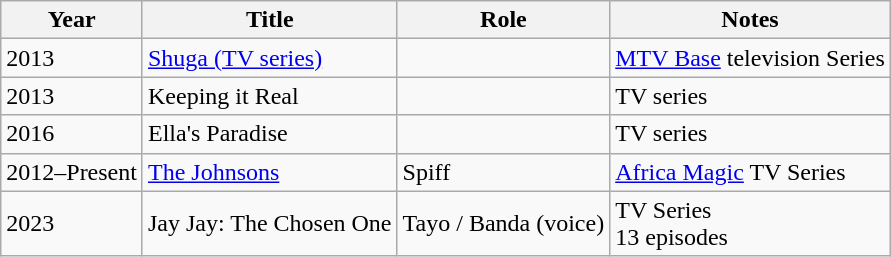<table class="wikitable">
<tr>
<th>Year</th>
<th>Title</th>
<th>Role</th>
<th>Notes</th>
</tr>
<tr>
<td>2013</td>
<td><a href='#'>Shuga (TV series)</a></td>
<td></td>
<td><a href='#'>MTV Base</a> television Series</td>
</tr>
<tr>
<td>2013</td>
<td>Keeping it Real</td>
<td></td>
<td>TV series</td>
</tr>
<tr>
<td>2016</td>
<td>Ella's Paradise</td>
<td></td>
<td>TV series</td>
</tr>
<tr>
<td>2012–Present</td>
<td><a href='#'>The Johnsons</a></td>
<td>Spiff</td>
<td><a href='#'>Africa Magic</a> TV Series</td>
</tr>
<tr>
<td>2023</td>
<td>Jay Jay: The Chosen One</td>
<td>Tayo / Banda (voice)</td>
<td>TV Series<br>13 episodes</td>
</tr>
</table>
